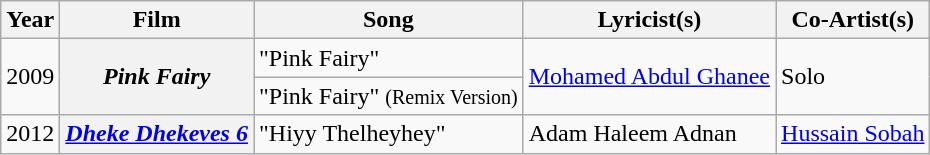<table class="wikitable">
<tr>
<th>Year</th>
<th>Film</th>
<th>Song</th>
<th>Lyricist(s)</th>
<th>Co-Artist(s)</th>
</tr>
<tr>
<td rowspan="2">2009</td>
<th scope="row" rowspan="2"><em>Pink Fairy</em></th>
<td>"Pink Fairy"</td>
<td rowspan="2"><a href='#'>Mohamed Abdul Ghanee</a></td>
<td rowspan="2">Solo</td>
</tr>
<tr>
<td>"Pink Fairy" <small>(Remix Version)</small></td>
</tr>
<tr>
<td>2012</td>
<th scope="row"><a href='#'><em>Dheke Dhekeves 6</em></a></th>
<td>"Hiyy Thelheyhey"</td>
<td>Adam Haleem Adnan</td>
<td><a href='#'>Hussain Sobah</a></td>
</tr>
</table>
